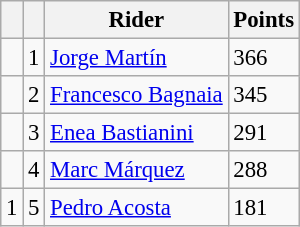<table class="wikitable" style="font-size: 95%;">
<tr>
<th></th>
<th></th>
<th>Rider</th>
<th>Points</th>
</tr>
<tr>
<td></td>
<td align=center>1</td>
<td> <a href='#'>Jorge Martín</a></td>
<td align=left>366</td>
</tr>
<tr>
<td></td>
<td align=center>2</td>
<td> <a href='#'>Francesco Bagnaia</a></td>
<td align=left>345</td>
</tr>
<tr>
<td></td>
<td align=center>3</td>
<td> <a href='#'>Enea Bastianini</a></td>
<td align=left>291</td>
</tr>
<tr>
<td></td>
<td align=center>4</td>
<td> <a href='#'>Marc Márquez</a></td>
<td align=left>288</td>
</tr>
<tr>
<td> 1</td>
<td align=center>5</td>
<td> <a href='#'>Pedro Acosta</a></td>
<td align=left>181</td>
</tr>
</table>
